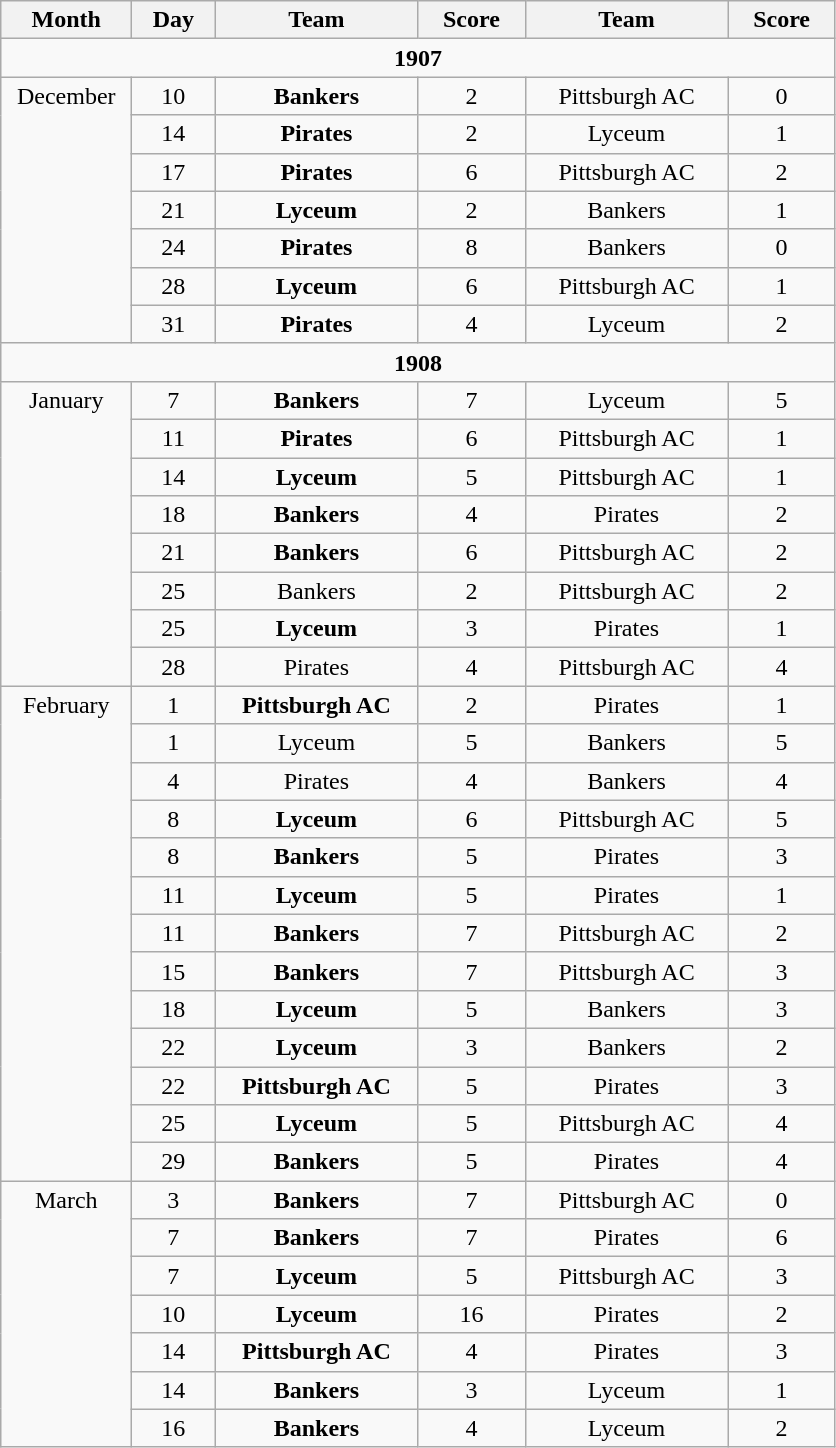<table class="wikitable" style="text-align:center;">
<tr>
<th style="width:5em">Month</th>
<th style="width:3em">Day</th>
<th style="width:8em">Team</th>
<th style="width:4em">Score</th>
<th style="width:8em">Team</th>
<th style="width:4em">Score</th>
</tr>
<tr>
<td colspan="6"><strong>1907</strong></td>
</tr>
<tr>
<td rowspan=7 valign=top>December</td>
<td>10</td>
<td><strong>Bankers</strong></td>
<td>2</td>
<td>Pittsburgh AC</td>
<td>0</td>
</tr>
<tr>
<td>14</td>
<td><strong>Pirates</strong></td>
<td>2</td>
<td>Lyceum</td>
<td>1</td>
</tr>
<tr>
<td>17</td>
<td><strong>Pirates</strong></td>
<td>6</td>
<td>Pittsburgh AC</td>
<td>2</td>
</tr>
<tr>
<td>21</td>
<td><strong>Lyceum</strong></td>
<td>2</td>
<td>Bankers</td>
<td>1</td>
</tr>
<tr>
<td>24</td>
<td><strong>Pirates</strong></td>
<td>8</td>
<td>Bankers</td>
<td>0</td>
</tr>
<tr>
<td>28</td>
<td><strong>Lyceum</strong></td>
<td>6</td>
<td>Pittsburgh AC</td>
<td>1</td>
</tr>
<tr>
<td>31</td>
<td><strong>Pirates</strong></td>
<td>4</td>
<td>Lyceum</td>
<td>2</td>
</tr>
<tr>
<td colspan="6"><strong>1908</strong></td>
</tr>
<tr>
<td rowspan=8 valign=top>January</td>
<td>7</td>
<td><strong>Bankers</strong></td>
<td>7</td>
<td>Lyceum</td>
<td>5</td>
</tr>
<tr>
<td>11</td>
<td><strong>Pirates</strong></td>
<td>6</td>
<td>Pittsburgh AC</td>
<td>1</td>
</tr>
<tr>
<td>14</td>
<td><strong>Lyceum</strong></td>
<td>5</td>
<td>Pittsburgh AC</td>
<td>1</td>
</tr>
<tr>
<td>18</td>
<td><strong>Bankers</strong></td>
<td>4</td>
<td>Pirates</td>
<td>2</td>
</tr>
<tr>
<td>21</td>
<td><strong>Bankers</strong></td>
<td>6</td>
<td>Pittsburgh AC</td>
<td>2</td>
</tr>
<tr>
<td>25</td>
<td>Bankers</td>
<td>2</td>
<td>Pittsburgh AC</td>
<td>2</td>
</tr>
<tr>
<td>25</td>
<td><strong>Lyceum</strong></td>
<td>3</td>
<td>Pirates</td>
<td>1</td>
</tr>
<tr>
<td>28</td>
<td>Pirates</td>
<td>4</td>
<td>Pittsburgh AC</td>
<td>4</td>
</tr>
<tr>
<td rowspan=13 valign=top>February</td>
<td>1</td>
<td><strong>Pittsburgh AC</strong></td>
<td>2</td>
<td>Pirates</td>
<td>1</td>
</tr>
<tr>
<td>1</td>
<td>Lyceum</td>
<td>5</td>
<td>Bankers</td>
<td>5</td>
</tr>
<tr>
<td>4</td>
<td>Pirates</td>
<td>4</td>
<td>Bankers</td>
<td>4</td>
</tr>
<tr>
<td>8</td>
<td><strong>Lyceum</strong></td>
<td>6</td>
<td>Pittsburgh AC</td>
<td>5</td>
</tr>
<tr>
<td>8</td>
<td><strong>Bankers</strong></td>
<td>5</td>
<td>Pirates</td>
<td>3</td>
</tr>
<tr>
<td>11</td>
<td><strong>Lyceum</strong></td>
<td>5</td>
<td>Pirates</td>
<td>1</td>
</tr>
<tr>
<td>11</td>
<td><strong>Bankers</strong></td>
<td>7</td>
<td>Pittsburgh AC</td>
<td>2</td>
</tr>
<tr>
<td>15</td>
<td><strong>Bankers</strong></td>
<td>7</td>
<td>Pittsburgh AC</td>
<td>3</td>
</tr>
<tr>
<td>18</td>
<td><strong>Lyceum</strong></td>
<td>5</td>
<td>Bankers</td>
<td>3</td>
</tr>
<tr>
<td>22</td>
<td><strong>Lyceum</strong></td>
<td>3</td>
<td>Bankers</td>
<td>2</td>
</tr>
<tr>
<td>22</td>
<td><strong>Pittsburgh AC</strong></td>
<td>5</td>
<td>Pirates</td>
<td>3</td>
</tr>
<tr>
<td>25</td>
<td><strong>Lyceum</strong></td>
<td>5</td>
<td>Pittsburgh AC</td>
<td>4</td>
</tr>
<tr>
<td>29</td>
<td><strong>Bankers</strong></td>
<td>5</td>
<td>Pirates</td>
<td>4</td>
</tr>
<tr>
<td rowspan=7 valign=top>March</td>
<td>3</td>
<td><strong>Bankers</strong></td>
<td>7</td>
<td>Pittsburgh AC</td>
<td>0</td>
</tr>
<tr>
<td>7</td>
<td><strong>Bankers</strong></td>
<td>7</td>
<td>Pirates</td>
<td>6</td>
</tr>
<tr>
<td>7</td>
<td><strong>Lyceum</strong></td>
<td>5</td>
<td>Pittsburgh AC</td>
<td>3</td>
</tr>
<tr>
<td>10</td>
<td><strong>Lyceum</strong></td>
<td>16</td>
<td>Pirates</td>
<td>2</td>
</tr>
<tr>
<td>14</td>
<td><strong>Pittsburgh AC</strong></td>
<td>4</td>
<td>Pirates</td>
<td>3</td>
</tr>
<tr>
<td>14</td>
<td><strong>Bankers</strong></td>
<td>3</td>
<td>Lyceum</td>
<td>1</td>
</tr>
<tr>
<td>16</td>
<td><strong>Bankers</strong></td>
<td>4</td>
<td>Lyceum</td>
<td>2</td>
</tr>
</table>
